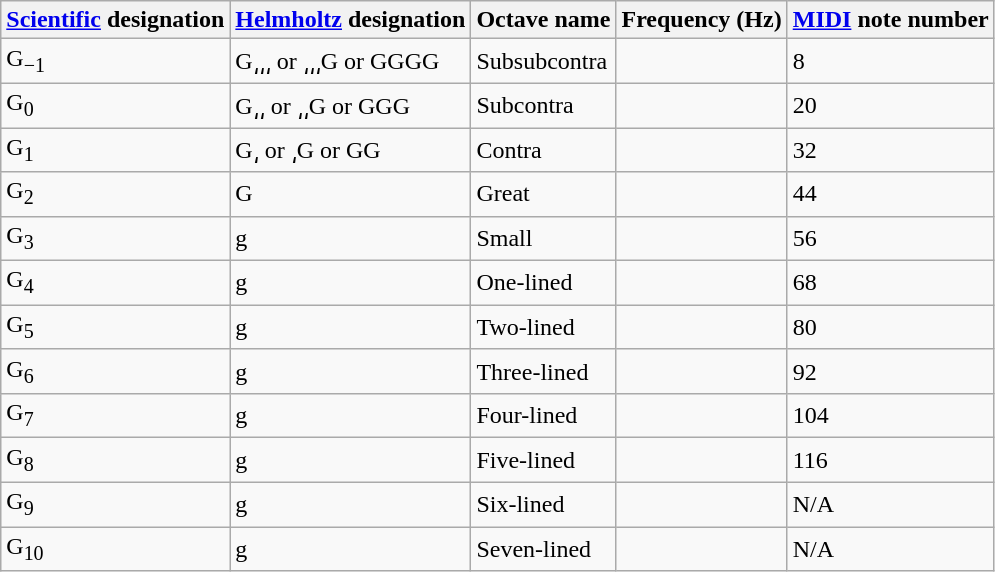<table class="wikitable">
<tr>
<th><a href='#'>Scientific</a> designation</th>
<th><a href='#'>Helmholtz</a> designation</th>
<th>Octave name</th>
<th>Frequency (Hz)</th>
<th><a href='#'>MIDI</a> note  number</th>
</tr>
<tr>
<td>G<sub>−1</sub></td>
<td>G͵͵͵ or ͵͵͵G or GGGG</td>
<td>Subsubcontra</td>
<td align="right"></td>
<td>8</td>
</tr>
<tr>
<td>G<sub>0</sub></td>
<td>G͵͵ or ͵͵G or GGG</td>
<td>Subcontra</td>
<td align="right"></td>
<td>20</td>
</tr>
<tr>
<td>G<sub>1</sub></td>
<td>G͵ or ͵G or GG</td>
<td>Contra</td>
<td align="right"></td>
<td>32</td>
</tr>
<tr>
<td>G<sub>2</sub></td>
<td>G</td>
<td>Great</td>
<td align="right"></td>
<td>44</td>
</tr>
<tr>
<td>G<sub>3</sub></td>
<td>g</td>
<td>Small</td>
<td align="right"></td>
<td>56</td>
</tr>
<tr>
<td>G<sub>4</sub></td>
<td>g</td>
<td>One-lined</td>
<td align="right"></td>
<td>68</td>
</tr>
<tr>
<td>G<sub>5</sub></td>
<td>g</td>
<td>Two-lined</td>
<td align="right"></td>
<td>80</td>
</tr>
<tr>
<td>G<sub>6</sub></td>
<td>g</td>
<td>Three-lined</td>
<td align="right"></td>
<td>92</td>
</tr>
<tr>
<td>G<sub>7</sub></td>
<td>g</td>
<td>Four-lined</td>
<td align="right"></td>
<td>104</td>
</tr>
<tr>
<td>G<sub>8</sub></td>
<td>g</td>
<td>Five-lined</td>
<td align="right"></td>
<td>116</td>
</tr>
<tr>
<td>G<sub>9</sub></td>
<td>g</td>
<td>Six-lined</td>
<td align="right"></td>
<td>N/A</td>
</tr>
<tr>
<td>G<sub>10</sub></td>
<td>g</td>
<td>Seven-lined</td>
<td align="right"></td>
<td>N/A</td>
</tr>
</table>
